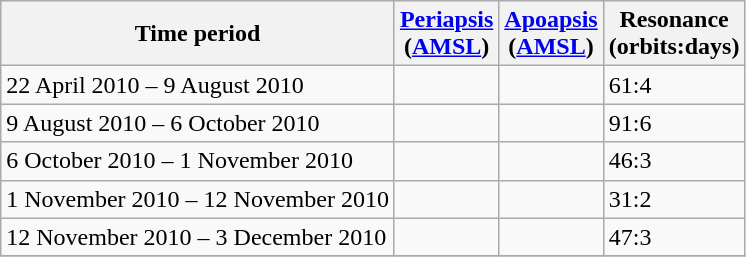<table class="wikitable">
<tr>
<th>Time period</th>
<th><a href='#'>Periapsis</a><br>(<a href='#'>AMSL</a>)</th>
<th><a href='#'>Apoapsis</a><br>(<a href='#'>AMSL</a>)</th>
<th>Resonance<br>(orbits:days)</th>
</tr>
<tr>
<td>22 April 2010 – 9 August 2010</td>
<td></td>
<td></td>
<td>61:4</td>
</tr>
<tr>
<td>9 August 2010 – 6 October 2010</td>
<td></td>
<td></td>
<td>91:6</td>
</tr>
<tr>
<td>6 October 2010 – 1 November 2010</td>
<td></td>
<td></td>
<td>46:3</td>
</tr>
<tr>
<td>1 November 2010 – 12 November 2010</td>
<td></td>
<td></td>
<td>31:2</td>
</tr>
<tr>
<td>12 November 2010 – 3 December 2010</td>
<td></td>
<td></td>
<td>47:3</td>
</tr>
<tr>
</tr>
</table>
